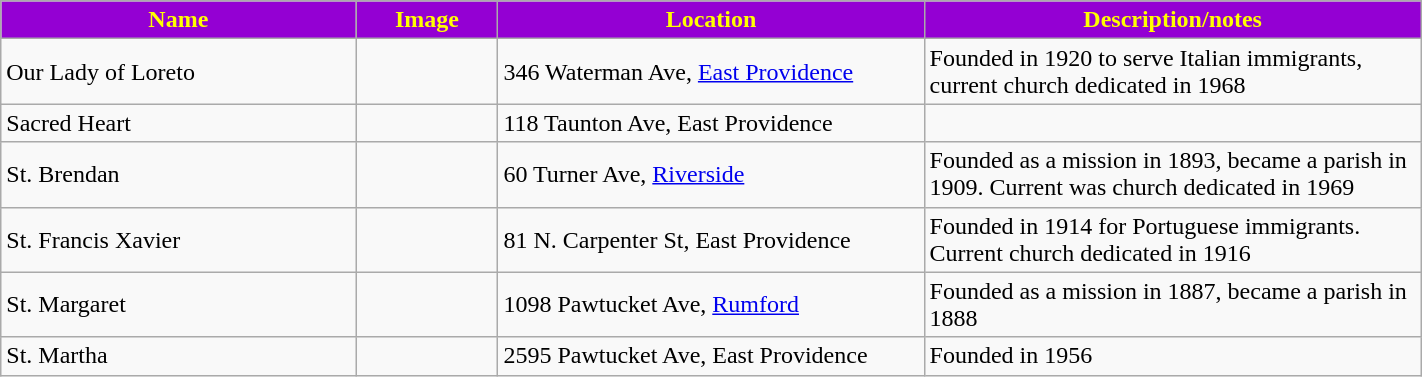<table class="wikitable sortable" style="width:75%">
<tr>
<th style="background:darkviolet; color:yellow;" width="25%"><strong>Name</strong></th>
<th style="background:darkviolet; color:yellow;" width="10%"><strong>Image</strong></th>
<th style="background:darkviolet; color:yellow;" width="30%"><strong>Location</strong></th>
<th style="background:darkviolet; color:yellow;" width="35%"><strong>Description/notes</strong></th>
</tr>
<tr>
<td>Our Lady of Loreto</td>
<td></td>
<td>346 Waterman Ave, <a href='#'>East Providence</a></td>
<td>Founded in 1920 to serve Italian immigrants, current church dedicated in 1968</td>
</tr>
<tr>
<td>Sacred Heart</td>
<td></td>
<td>118 Taunton Ave, East Providence</td>
<td></td>
</tr>
<tr>
<td>St. Brendan</td>
<td></td>
<td>60 Turner Ave, <a href='#'>Riverside</a></td>
<td>Founded as a mission in 1893, became a parish in 1909. Current was church dedicated in 1969</td>
</tr>
<tr>
<td>St. Francis Xavier</td>
<td></td>
<td>81 N. Carpenter St, East Providence</td>
<td>Founded in 1914 for Portuguese immigrants. Current church dedicated in 1916</td>
</tr>
<tr>
<td>St. Margaret</td>
<td></td>
<td>1098 Pawtucket Ave, <a href='#'>Rumford</a></td>
<td>Founded as a mission in 1887, became a parish in 1888</td>
</tr>
<tr>
<td>St. Martha</td>
<td></td>
<td>2595 Pawtucket Ave, East Providence</td>
<td>Founded in 1956</td>
</tr>
</table>
